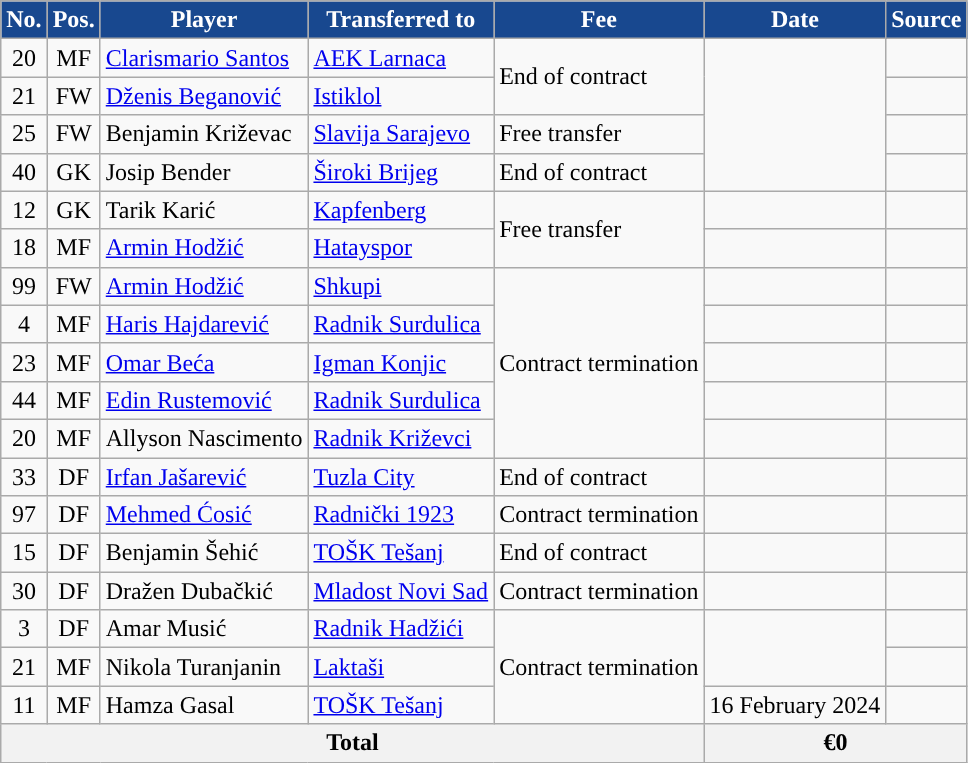<table class="wikitable plainrowheaders sortable">
<tr>
<th style="background:#18488f; color:#FFFFFF; ">No.</th>
<th style="background:#18488f; color:#FFFFFF; ">Pos.</th>
<th style="background:#18488f; color:#FFFFFF; ">Player</th>
<th style="background:#18488f; color:#FFFFFF; ">Transferred to</th>
<th style="background:#18488f; color:#FFFFFF; ">Fee</th>
<th style="background:#18488f; color:#FFFFFF; ">Date</th>
<th style="background:#18488f; color:#FFFFFF; ">Source</th>
</tr>
<tr>
<td align=center>20</td>
<td align=center>MF</td>
<td> <a href='#'>Clarismario Santos</a></td>
<td> <a href='#'>AEK Larnaca</a></td>
<td rowspan=2>End of contract</td>
<td rowspan=4></td>
<td align=center></td>
</tr>
<tr>
<td align=center>21</td>
<td align=center>FW</td>
<td> <a href='#'>Dženis Beganović</a></td>
<td> <a href='#'>Istiklol</a></td>
<td align=center></td>
</tr>
<tr>
<td align=center>25</td>
<td align=center>FW</td>
<td> Benjamin Križevac</td>
<td><a href='#'>Slavija Sarajevo</a></td>
<td>Free transfer</td>
<td align=center></td>
</tr>
<tr>
<td align=center>40</td>
<td align=center>GK</td>
<td> Josip Bender</td>
<td><a href='#'>Široki Brijeg</a></td>
<td>End of contract</td>
<td align=center></td>
</tr>
<tr>
<td align=center>12</td>
<td align=center>GK</td>
<td> Tarik Karić</td>
<td> <a href='#'>Kapfenberg</a></td>
<td rowspan=2>Free transfer</td>
<td></td>
<td align=center></td>
</tr>
<tr>
<td align=center>18</td>
<td align=center>MF</td>
<td> <a href='#'>Armin Hodžić</a></td>
<td> <a href='#'>Hatayspor</a></td>
<td></td>
<td align=center></td>
</tr>
<tr>
<td align=center>99</td>
<td align=center>FW</td>
<td> <a href='#'>Armin Hodžić</a></td>
<td> <a href='#'>Shkupi</a></td>
<td rowspan=5>Contract termination</td>
<td></td>
<td align=center></td>
</tr>
<tr>
<td align=center>4</td>
<td align=center>MF</td>
<td> <a href='#'>Haris Hajdarević</a></td>
<td> <a href='#'>Radnik Surdulica</a></td>
<td></td>
<td align=center></td>
</tr>
<tr>
<td align=center>23</td>
<td align=center>MF</td>
<td> <a href='#'>Omar Beća</a></td>
<td><a href='#'>Igman Konjic</a></td>
<td></td>
<td align=center></td>
</tr>
<tr>
<td align=center>44</td>
<td align=center>MF</td>
<td> <a href='#'>Edin Rustemović</a></td>
<td> <a href='#'>Radnik Surdulica</a></td>
<td></td>
<td align=center></td>
</tr>
<tr>
<td align=center>20</td>
<td align=center>MF</td>
<td> Allyson Nascimento</td>
<td> <a href='#'>Radnik Križevci</a></td>
<td></td>
<td align=center></td>
</tr>
<tr>
<td align=center>33</td>
<td align=center>DF</td>
<td> <a href='#'>Irfan Jašarević</a></td>
<td><a href='#'>Tuzla City</a></td>
<td>End of contract</td>
<td></td>
<td align=center></td>
</tr>
<tr>
<td align=center>97</td>
<td align=center>DF</td>
<td> <a href='#'>Mehmed Ćosić</a></td>
<td> <a href='#'>Radnički 1923</a></td>
<td>Contract termination</td>
<td></td>
<td align=center></td>
</tr>
<tr>
<td align=center>15</td>
<td align=center>DF</td>
<td> Benjamin Šehić</td>
<td><a href='#'>TOŠK Tešanj</a></td>
<td>End of contract</td>
<td></td>
<td align=center></td>
</tr>
<tr>
<td align=center>30</td>
<td align=center>DF</td>
<td> Dražen Dubačkić</td>
<td> <a href='#'>Mladost Novi Sad</a></td>
<td>Contract termination</td>
<td></td>
<td align=center></td>
</tr>
<tr>
<td align=center>3</td>
<td align=center>DF</td>
<td> Amar Musić</td>
<td><a href='#'>Radnik Hadžići</a></td>
<td rowspan=3>Contract termination</td>
<td rowspan=2></td>
<td align=center></td>
</tr>
<tr>
<td align=center>21</td>
<td align=center>MF</td>
<td> Nikola Turanjanin</td>
<td><a href='#'>Laktaši</a></td>
<td align=center></td>
</tr>
<tr>
<td align=center>11</td>
<td align=center>MF</td>
<td> Hamza Gasal</td>
<td><a href='#'>TOŠK Tešanj</a></td>
<td>16 February 2024</td>
<td align=center></td>
</tr>
<tr>
<th colspan="5">Total</th>
<th colspan="2">€0</th>
</tr>
</table>
